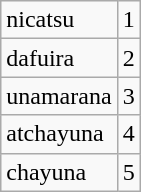<table class="wikitable">
<tr>
<td>nicatsu</td>
<td>1</td>
</tr>
<tr>
<td>dafuira</td>
<td>2</td>
</tr>
<tr>
<td>unamarana</td>
<td>3</td>
</tr>
<tr>
<td>atchayuna</td>
<td>4</td>
</tr>
<tr>
<td>chayuna</td>
<td>5</td>
</tr>
</table>
